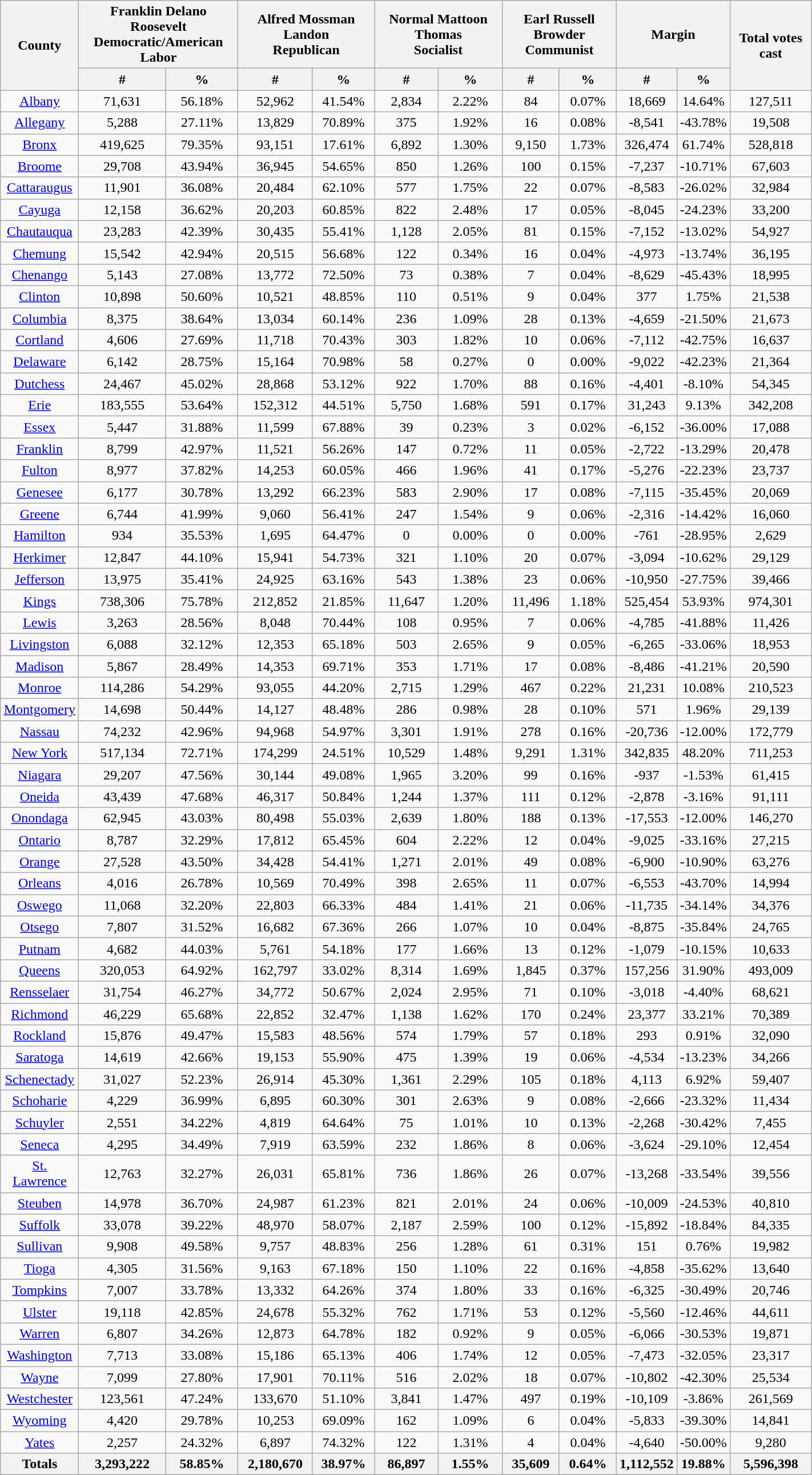<table width="75%"  class="wikitable sortable" style="text-align:center">
<tr>
<th style="text-align:center;" rowspan="2">County</th>
<th style="text-align:center;" colspan="2">Franklin Delano Roosevelt<br>Democratic/American Labor</th>
<th style="text-align:center;" colspan="2">Alfred Mossman Landon<br>Republican</th>
<th style="text-align:center;" colspan="2">Normal Mattoon Thomas<br>Socialist</th>
<th style="text-align:center;" colspan="2">Earl Russell Browder<br>Communist</th>
<th style="text-align:center;" colspan="2">Margin</th>
<th style="text-align:center;" rowspan="2">Total votes cast</th>
</tr>
<tr>
<th style="text-align:center;" data-sort-type="number">#</th>
<th style="text-align:center;" data-sort-type="number">%</th>
<th style="text-align:center;" data-sort-type="number">#</th>
<th style="text-align:center;" data-sort-type="number">%</th>
<th style="text-align:center;" data-sort-type="number">#</th>
<th style="text-align:center;" data-sort-type="number">%</th>
<th style="text-align:center;" data-sort-type="number">#</th>
<th style="text-align:center;" data-sort-type="number">%</th>
<th style="text-align:center;" data-sort-type="number">#</th>
<th style="text-align:center;" data-sort-type="number">%</th>
</tr>
<tr style="text-align:center;">
<td><a href='#'>Albany</a></td>
<td>71,631</td>
<td>56.18%</td>
<td>52,962</td>
<td>41.54%</td>
<td>2,834</td>
<td>2.22%</td>
<td>84</td>
<td>0.07%</td>
<td>18,669</td>
<td>14.64%</td>
<td>127,511</td>
</tr>
<tr style="text-align:center;">
<td><a href='#'>Allegany</a></td>
<td>5,288</td>
<td>27.11%</td>
<td>13,829</td>
<td>70.89%</td>
<td>375</td>
<td>1.92%</td>
<td>16</td>
<td>0.08%</td>
<td>-8,541</td>
<td>-43.78%</td>
<td>19,508</td>
</tr>
<tr style="text-align:center;">
<td><a href='#'>Bronx</a></td>
<td>419,625</td>
<td>79.35%</td>
<td>93,151</td>
<td>17.61%</td>
<td>6,892</td>
<td>1.30%</td>
<td>9,150</td>
<td>1.73%</td>
<td>326,474</td>
<td>61.74%</td>
<td>528,818</td>
</tr>
<tr style="text-align:center;">
<td><a href='#'>Broome</a></td>
<td>29,708</td>
<td>43.94%</td>
<td>36,945</td>
<td>54.65%</td>
<td>850</td>
<td>1.26%</td>
<td>100</td>
<td>0.15%</td>
<td>-7,237</td>
<td>-10.71%</td>
<td>67,603</td>
</tr>
<tr style="text-align:center;">
<td><a href='#'>Cattaraugus</a></td>
<td>11,901</td>
<td>36.08%</td>
<td>20,484</td>
<td>62.10%</td>
<td>577</td>
<td>1.75%</td>
<td>22</td>
<td>0.07%</td>
<td>-8,583</td>
<td>-26.02%</td>
<td>32,984</td>
</tr>
<tr style="text-align:center;">
<td><a href='#'>Cayuga</a></td>
<td>12,158</td>
<td>36.62%</td>
<td>20,203</td>
<td>60.85%</td>
<td>822</td>
<td>2.48%</td>
<td>17</td>
<td>0.05%</td>
<td>-8,045</td>
<td>-24.23%</td>
<td>33,200</td>
</tr>
<tr style="text-align:center;">
<td><a href='#'>Chautauqua</a></td>
<td>23,283</td>
<td>42.39%</td>
<td>30,435</td>
<td>55.41%</td>
<td>1,128</td>
<td>2.05%</td>
<td>81</td>
<td>0.15%</td>
<td>-7,152</td>
<td>-13.02%</td>
<td>54,927</td>
</tr>
<tr style="text-align:center;">
<td><a href='#'>Chemung</a></td>
<td>15,542</td>
<td>42.94%</td>
<td>20,515</td>
<td>56.68%</td>
<td>122</td>
<td>0.34%</td>
<td>16</td>
<td>0.04%</td>
<td>-4,973</td>
<td>-13.74%</td>
<td>36,195</td>
</tr>
<tr style="text-align:center;">
<td><a href='#'>Chenango</a></td>
<td>5,143</td>
<td>27.08%</td>
<td>13,772</td>
<td>72.50%</td>
<td>73</td>
<td>0.38%</td>
<td>7</td>
<td>0.04%</td>
<td>-8,629</td>
<td>-45.43%</td>
<td>18,995</td>
</tr>
<tr style="text-align:center;">
<td><a href='#'>Clinton</a></td>
<td>10,898</td>
<td>50.60%</td>
<td>10,521</td>
<td>48.85%</td>
<td>110</td>
<td>0.51%</td>
<td>9</td>
<td>0.04%</td>
<td>377</td>
<td>1.75%</td>
<td>21,538</td>
</tr>
<tr style="text-align:center;">
<td><a href='#'>Columbia</a></td>
<td>8,375</td>
<td>38.64%</td>
<td>13,034</td>
<td>60.14%</td>
<td>236</td>
<td>1.09%</td>
<td>28</td>
<td>0.13%</td>
<td>-4,659</td>
<td>-21.50%</td>
<td>21,673</td>
</tr>
<tr style="text-align:center;">
<td><a href='#'>Cortland</a></td>
<td>4,606</td>
<td>27.69%</td>
<td>11,718</td>
<td>70.43%</td>
<td>303</td>
<td>1.82%</td>
<td>10</td>
<td>0.06%</td>
<td>-7,112</td>
<td>-42.75%</td>
<td>16,637</td>
</tr>
<tr style="text-align:center;">
<td><a href='#'>Delaware</a></td>
<td>6,142</td>
<td>28.75%</td>
<td>15,164</td>
<td>70.98%</td>
<td>58</td>
<td>0.27%</td>
<td>0</td>
<td>0.00%</td>
<td>-9,022</td>
<td>-42.23%</td>
<td>21,364</td>
</tr>
<tr style="text-align:center;">
<td><a href='#'>Dutchess</a></td>
<td>24,467</td>
<td>45.02%</td>
<td>28,868</td>
<td>53.12%</td>
<td>922</td>
<td>1.70%</td>
<td>88</td>
<td>0.16%</td>
<td>-4,401</td>
<td>-8.10%</td>
<td>54,345</td>
</tr>
<tr style="text-align:center;">
<td><a href='#'>Erie</a></td>
<td>183,555</td>
<td>53.64%</td>
<td>152,312</td>
<td>44.51%</td>
<td>5,750</td>
<td>1.68%</td>
<td>591</td>
<td>0.17%</td>
<td>31,243</td>
<td>9.13%</td>
<td>342,208</td>
</tr>
<tr style="text-align:center;">
<td><a href='#'>Essex</a></td>
<td>5,447</td>
<td>31.88%</td>
<td>11,599</td>
<td>67.88%</td>
<td>39</td>
<td>0.23%</td>
<td>3</td>
<td>0.02%</td>
<td>-6,152</td>
<td>-36.00%</td>
<td>17,088</td>
</tr>
<tr style="text-align:center;">
<td><a href='#'>Franklin</a></td>
<td>8,799</td>
<td>42.97%</td>
<td>11,521</td>
<td>56.26%</td>
<td>147</td>
<td>0.72%</td>
<td>11</td>
<td>0.05%</td>
<td>-2,722</td>
<td>-13.29%</td>
<td>20,478</td>
</tr>
<tr style="text-align:center;">
<td><a href='#'>Fulton</a></td>
<td>8,977</td>
<td>37.82%</td>
<td>14,253</td>
<td>60.05%</td>
<td>466</td>
<td>1.96%</td>
<td>41</td>
<td>0.17%</td>
<td>-5,276</td>
<td>-22.23%</td>
<td>23,737</td>
</tr>
<tr style="text-align:center;">
<td><a href='#'>Genesee</a></td>
<td>6,177</td>
<td>30.78%</td>
<td>13,292</td>
<td>66.23%</td>
<td>583</td>
<td>2.90%</td>
<td>17</td>
<td>0.08%</td>
<td>-7,115</td>
<td>-35.45%</td>
<td>20,069</td>
</tr>
<tr style="text-align:center;">
<td><a href='#'>Greene</a></td>
<td>6,744</td>
<td>41.99%</td>
<td>9,060</td>
<td>56.41%</td>
<td>247</td>
<td>1.54%</td>
<td>9</td>
<td>0.06%</td>
<td>-2,316</td>
<td>-14.42%</td>
<td>16,060</td>
</tr>
<tr style="text-align:center;">
<td><a href='#'>Hamilton</a></td>
<td>934</td>
<td>35.53%</td>
<td>1,695</td>
<td>64.47%</td>
<td>0</td>
<td>0.00%</td>
<td>0</td>
<td>0.00%</td>
<td>-761</td>
<td>-28.95%</td>
<td>2,629</td>
</tr>
<tr style="text-align:center;">
<td><a href='#'>Herkimer</a></td>
<td>12,847</td>
<td>44.10%</td>
<td>15,941</td>
<td>54.73%</td>
<td>321</td>
<td>1.10%</td>
<td>20</td>
<td>0.07%</td>
<td>-3,094</td>
<td>-10.62%</td>
<td>29,129</td>
</tr>
<tr style="text-align:center;">
<td><a href='#'>Jefferson</a></td>
<td>13,975</td>
<td>35.41%</td>
<td>24,925</td>
<td>63.16%</td>
<td>543</td>
<td>1.38%</td>
<td>23</td>
<td>0.06%</td>
<td>-10,950</td>
<td>-27.75%</td>
<td>39,466</td>
</tr>
<tr style="text-align:center;">
<td><a href='#'>Kings</a></td>
<td>738,306</td>
<td>75.78%</td>
<td>212,852</td>
<td>21.85%</td>
<td>11,647</td>
<td>1.20%</td>
<td>11,496</td>
<td>1.18%</td>
<td>525,454</td>
<td>53.93%</td>
<td>974,301</td>
</tr>
<tr style="text-align:center;">
<td><a href='#'>Lewis</a></td>
<td>3,263</td>
<td>28.56%</td>
<td>8,048</td>
<td>70.44%</td>
<td>108</td>
<td>0.95%</td>
<td>7</td>
<td>0.06%</td>
<td>-4,785</td>
<td>-41.88%</td>
<td>11,426</td>
</tr>
<tr style="text-align:center;">
<td><a href='#'>Livingston</a></td>
<td>6,088</td>
<td>32.12%</td>
<td>12,353</td>
<td>65.18%</td>
<td>503</td>
<td>2.65%</td>
<td>9</td>
<td>0.05%</td>
<td>-6,265</td>
<td>-33.06%</td>
<td>18,953</td>
</tr>
<tr style="text-align:center;">
<td><a href='#'>Madison</a></td>
<td>5,867</td>
<td>28.49%</td>
<td>14,353</td>
<td>69.71%</td>
<td>353</td>
<td>1.71%</td>
<td>17</td>
<td>0.08%</td>
<td>-8,486</td>
<td>-41.21%</td>
<td>20,590</td>
</tr>
<tr style="text-align:center;">
<td><a href='#'>Monroe</a></td>
<td>114,286</td>
<td>54.29%</td>
<td>93,055</td>
<td>44.20%</td>
<td>2,715</td>
<td>1.29%</td>
<td>467</td>
<td>0.22%</td>
<td>21,231</td>
<td>10.08%</td>
<td>210,523</td>
</tr>
<tr style="text-align:center;">
<td><a href='#'>Montgomery</a></td>
<td>14,698</td>
<td>50.44%</td>
<td>14,127</td>
<td>48.48%</td>
<td>286</td>
<td>0.98%</td>
<td>28</td>
<td>0.10%</td>
<td>571</td>
<td>1.96%</td>
<td>29,139</td>
</tr>
<tr style="text-align:center;">
<td><a href='#'>Nassau</a></td>
<td>74,232</td>
<td>42.96%</td>
<td>94,968</td>
<td>54.97%</td>
<td>3,301</td>
<td>1.91%</td>
<td>278</td>
<td>0.16%</td>
<td>-20,736</td>
<td>-12.00%</td>
<td>172,779</td>
</tr>
<tr style="text-align:center;">
<td><a href='#'>New York</a></td>
<td>517,134</td>
<td>72.71%</td>
<td>174,299</td>
<td>24.51%</td>
<td>10,529</td>
<td>1.48%</td>
<td>9,291</td>
<td>1.31%</td>
<td>342,835</td>
<td>48.20%</td>
<td>711,253</td>
</tr>
<tr style="text-align:center;">
<td><a href='#'>Niagara</a></td>
<td>29,207</td>
<td>47.56%</td>
<td>30,144</td>
<td>49.08%</td>
<td>1,965</td>
<td>3.20%</td>
<td>99</td>
<td>0.16%</td>
<td>-937</td>
<td>-1.53%</td>
<td>61,415</td>
</tr>
<tr style="text-align:center;">
<td><a href='#'>Oneida</a></td>
<td>43,439</td>
<td>47.68%</td>
<td>46,317</td>
<td>50.84%</td>
<td>1,244</td>
<td>1.37%</td>
<td>111</td>
<td>0.12%</td>
<td>-2,878</td>
<td>-3.16%</td>
<td>91,111</td>
</tr>
<tr style="text-align:center;">
<td><a href='#'>Onondaga</a></td>
<td>62,945</td>
<td>43.03%</td>
<td>80,498</td>
<td>55.03%</td>
<td>2,639</td>
<td>1.80%</td>
<td>188</td>
<td>0.13%</td>
<td>-17,553</td>
<td>-12.00%</td>
<td>146,270</td>
</tr>
<tr style="text-align:center;">
<td><a href='#'>Ontario</a></td>
<td>8,787</td>
<td>32.29%</td>
<td>17,812</td>
<td>65.45%</td>
<td>604</td>
<td>2.22%</td>
<td>12</td>
<td>0.04%</td>
<td>-9,025</td>
<td>-33.16%</td>
<td>27,215</td>
</tr>
<tr style="text-align:center;">
<td><a href='#'>Orange</a></td>
<td>27,528</td>
<td>43.50%</td>
<td>34,428</td>
<td>54.41%</td>
<td>1,271</td>
<td>2.01%</td>
<td>49</td>
<td>0.08%</td>
<td>-6,900</td>
<td>-10.90%</td>
<td>63,276</td>
</tr>
<tr style="text-align:center;">
<td><a href='#'>Orleans</a></td>
<td>4,016</td>
<td>26.78%</td>
<td>10,569</td>
<td>70.49%</td>
<td>398</td>
<td>2.65%</td>
<td>11</td>
<td>0.07%</td>
<td>-6,553</td>
<td>-43.70%</td>
<td>14,994</td>
</tr>
<tr style="text-align:center;">
<td><a href='#'>Oswego</a></td>
<td>11,068</td>
<td>32.20%</td>
<td>22,803</td>
<td>66.33%</td>
<td>484</td>
<td>1.41%</td>
<td>21</td>
<td>0.06%</td>
<td>-11,735</td>
<td>-34.14%</td>
<td>34,376</td>
</tr>
<tr style="text-align:center;">
<td><a href='#'>Otsego</a></td>
<td>7,807</td>
<td>31.52%</td>
<td>16,682</td>
<td>67.36%</td>
<td>266</td>
<td>1.07%</td>
<td>10</td>
<td>0.04%</td>
<td>-8,875</td>
<td>-35.84%</td>
<td>24,765</td>
</tr>
<tr style="text-align:center;">
<td><a href='#'>Putnam</a></td>
<td>4,682</td>
<td>44.03%</td>
<td>5,761</td>
<td>54.18%</td>
<td>177</td>
<td>1.66%</td>
<td>13</td>
<td>0.12%</td>
<td>-1,079</td>
<td>-10.15%</td>
<td>10,633</td>
</tr>
<tr style="text-align:center;">
<td><a href='#'>Queens</a></td>
<td>320,053</td>
<td>64.92%</td>
<td>162,797</td>
<td>33.02%</td>
<td>8,314</td>
<td>1.69%</td>
<td>1,845</td>
<td>0.37%</td>
<td>157,256</td>
<td>31.90%</td>
<td>493,009</td>
</tr>
<tr style="text-align:center;">
<td><a href='#'>Rensselaer</a></td>
<td>31,754</td>
<td>46.27%</td>
<td>34,772</td>
<td>50.67%</td>
<td>2,024</td>
<td>2.95%</td>
<td>71</td>
<td>0.10%</td>
<td>-3,018</td>
<td>-4.40%</td>
<td>68,621</td>
</tr>
<tr style="text-align:center;">
<td><a href='#'>Richmond</a></td>
<td>46,229</td>
<td>65.68%</td>
<td>22,852</td>
<td>32.47%</td>
<td>1,138</td>
<td>1.62%</td>
<td>170</td>
<td>0.24%</td>
<td>23,377</td>
<td>33.21%</td>
<td>70,389</td>
</tr>
<tr style="text-align:center;">
<td><a href='#'>Rockland</a></td>
<td>15,876</td>
<td>49.47%</td>
<td>15,583</td>
<td>48.56%</td>
<td>574</td>
<td>1.79%</td>
<td>57</td>
<td>0.18%</td>
<td>293</td>
<td>0.91%</td>
<td>32,090</td>
</tr>
<tr style="text-align:center;">
<td><a href='#'>Saratoga</a></td>
<td>14,619</td>
<td>42.66%</td>
<td>19,153</td>
<td>55.90%</td>
<td>475</td>
<td>1.39%</td>
<td>19</td>
<td>0.06%</td>
<td>-4,534</td>
<td>-13.23%</td>
<td>34,266</td>
</tr>
<tr style="text-align:center;">
<td><a href='#'>Schenectady</a></td>
<td>31,027</td>
<td>52.23%</td>
<td>26,914</td>
<td>45.30%</td>
<td>1,361</td>
<td>2.29%</td>
<td>105</td>
<td>0.18%</td>
<td>4,113</td>
<td>6.92%</td>
<td>59,407</td>
</tr>
<tr style="text-align:center;">
<td><a href='#'>Schoharie</a></td>
<td>4,229</td>
<td>36.99%</td>
<td>6,895</td>
<td>60.30%</td>
<td>301</td>
<td>2.63%</td>
<td>9</td>
<td>0.08%</td>
<td>-2,666</td>
<td>-23.32%</td>
<td>11,434</td>
</tr>
<tr style="text-align:center;">
<td><a href='#'>Schuyler</a></td>
<td>2,551</td>
<td>34.22%</td>
<td>4,819</td>
<td>64.64%</td>
<td>75</td>
<td>1.01%</td>
<td>10</td>
<td>0.13%</td>
<td>-2,268</td>
<td>-30.42%</td>
<td>7,455</td>
</tr>
<tr style="text-align:center;">
<td><a href='#'>Seneca</a></td>
<td>4,295</td>
<td>34.49%</td>
<td>7,919</td>
<td>63.59%</td>
<td>232</td>
<td>1.86%</td>
<td>8</td>
<td>0.06%</td>
<td>-3,624</td>
<td>-29.10%</td>
<td>12,454</td>
</tr>
<tr style="text-align:center;">
<td><a href='#'>St. Lawrence</a></td>
<td>12,763</td>
<td>32.27%</td>
<td>26,031</td>
<td>65.81%</td>
<td>736</td>
<td>1.86%</td>
<td>26</td>
<td>0.07%</td>
<td>-13,268</td>
<td>-33.54%</td>
<td>39,556</td>
</tr>
<tr style="text-align:center;">
<td><a href='#'>Steuben</a></td>
<td>14,978</td>
<td>36.70%</td>
<td>24,987</td>
<td>61.23%</td>
<td>821</td>
<td>2.01%</td>
<td>24</td>
<td>0.06%</td>
<td>-10,009</td>
<td>-24.53%</td>
<td>40,810</td>
</tr>
<tr style="text-align:center;">
<td><a href='#'>Suffolk</a></td>
<td>33,078</td>
<td>39.22%</td>
<td>48,970</td>
<td>58.07%</td>
<td>2,187</td>
<td>2.59%</td>
<td>100</td>
<td>0.12%</td>
<td>-15,892</td>
<td>-18.84%</td>
<td>84,335</td>
</tr>
<tr style="text-align:center;">
<td><a href='#'>Sullivan</a></td>
<td>9,908</td>
<td>49.58%</td>
<td>9,757</td>
<td>48.83%</td>
<td>256</td>
<td>1.28%</td>
<td>61</td>
<td>0.31%</td>
<td>151</td>
<td>0.76%</td>
<td>19,982</td>
</tr>
<tr style="text-align:center;">
<td><a href='#'>Tioga</a></td>
<td>4,305</td>
<td>31.56%</td>
<td>9,163</td>
<td>67.18%</td>
<td>150</td>
<td>1.10%</td>
<td>22</td>
<td>0.16%</td>
<td>-4,858</td>
<td>-35.62%</td>
<td>13,640</td>
</tr>
<tr style="text-align:center;">
<td><a href='#'>Tompkins</a></td>
<td>7,007</td>
<td>33.78%</td>
<td>13,332</td>
<td>64.26%</td>
<td>374</td>
<td>1.80%</td>
<td>33</td>
<td>0.16%</td>
<td>-6,325</td>
<td>-30.49%</td>
<td>20,746</td>
</tr>
<tr style="text-align:center;">
<td><a href='#'>Ulster</a></td>
<td>19,118</td>
<td>42.85%</td>
<td>24,678</td>
<td>55.32%</td>
<td>762</td>
<td>1.71%</td>
<td>53</td>
<td>0.12%</td>
<td>-5,560</td>
<td>-12.46%</td>
<td>44,611</td>
</tr>
<tr style="text-align:center;">
<td><a href='#'>Warren</a></td>
<td>6,807</td>
<td>34.26%</td>
<td>12,873</td>
<td>64.78%</td>
<td>182</td>
<td>0.92%</td>
<td>9</td>
<td>0.05%</td>
<td>-6,066</td>
<td>-30.53%</td>
<td>19,871</td>
</tr>
<tr style="text-align:center;">
<td><a href='#'>Washington</a></td>
<td>7,713</td>
<td>33.08%</td>
<td>15,186</td>
<td>65.13%</td>
<td>406</td>
<td>1.74%</td>
<td>12</td>
<td>0.05%</td>
<td>-7,473</td>
<td>-32.05%</td>
<td>23,317</td>
</tr>
<tr style="text-align:center;">
<td><a href='#'>Wayne</a></td>
<td>7,099</td>
<td>27.80%</td>
<td>17,901</td>
<td>70.11%</td>
<td>516</td>
<td>2.02%</td>
<td>18</td>
<td>0.07%</td>
<td>-10,802</td>
<td>-42.30%</td>
<td>25,534</td>
</tr>
<tr style="text-align:center;">
<td><a href='#'>Westchester</a></td>
<td>123,561</td>
<td>47.24%</td>
<td>133,670</td>
<td>51.10%</td>
<td>3,841</td>
<td>1.47%</td>
<td>497</td>
<td>0.19%</td>
<td>-10,109</td>
<td>-3.86%</td>
<td>261,569</td>
</tr>
<tr style="text-align:center;">
<td><a href='#'>Wyoming</a></td>
<td>4,420</td>
<td>29.78%</td>
<td>10,253</td>
<td>69.09%</td>
<td>162</td>
<td>1.09%</td>
<td>6</td>
<td>0.04%</td>
<td>-5,833</td>
<td>-39.30%</td>
<td>14,841</td>
</tr>
<tr style="text-align:center;">
<td><a href='#'>Yates</a></td>
<td>2,257</td>
<td>24.32%</td>
<td>6,897</td>
<td>74.32%</td>
<td>122</td>
<td>1.31%</td>
<td>4</td>
<td>0.04%</td>
<td>-4,640</td>
<td>-50.00%</td>
<td>9,280</td>
</tr>
<tr style="text-align:center;">
<th>Totals</th>
<th>3,293,222</th>
<th>58.85%</th>
<th>2,180,670</th>
<th>38.97%</th>
<th>86,897</th>
<th>1.55%</th>
<th>35,609</th>
<th>0.64%</th>
<th>1,112,552</th>
<th>19.88%</th>
<th>5,596,398</th>
</tr>
</table>
